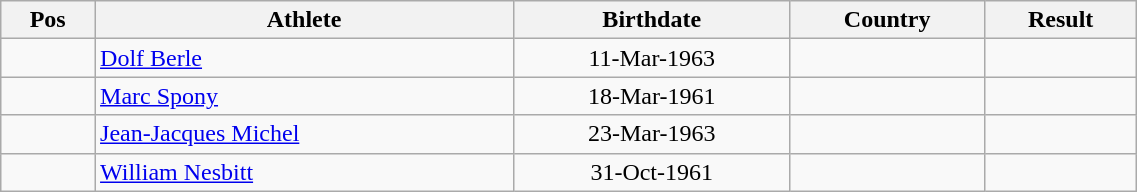<table class="wikitable"  style="text-align:center; width:60%;">
<tr>
<th>Pos</th>
<th>Athlete</th>
<th>Birthdate</th>
<th>Country</th>
<th>Result</th>
</tr>
<tr>
<td align=center></td>
<td align=left><a href='#'>Dolf Berle</a></td>
<td>11-Mar-1963</td>
<td align=left></td>
<td></td>
</tr>
<tr>
<td align=center></td>
<td align=left><a href='#'>Marc Spony</a></td>
<td>18-Mar-1961</td>
<td align=left></td>
<td></td>
</tr>
<tr>
<td align=center></td>
<td align=left><a href='#'>Jean-Jacques Michel</a></td>
<td>23-Mar-1963</td>
<td align=left></td>
<td></td>
</tr>
<tr>
<td align=center></td>
<td align=left><a href='#'>William Nesbitt</a></td>
<td>31-Oct-1961</td>
<td align=left></td>
<td></td>
</tr>
</table>
